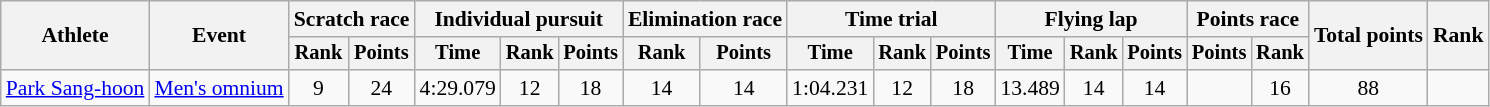<table class="wikitable" style="font-size:90%">
<tr>
<th rowspan="2">Athlete</th>
<th rowspan="2">Event</th>
<th colspan=2>Scratch race</th>
<th colspan=3>Individual pursuit</th>
<th colspan=2>Elimination race</th>
<th colspan=3>Time trial</th>
<th colspan=3>Flying lap</th>
<th colspan=2>Points race</th>
<th rowspan=2>Total points</th>
<th rowspan=2>Rank</th>
</tr>
<tr style="font-size:95%">
<th>Rank</th>
<th>Points</th>
<th>Time</th>
<th>Rank</th>
<th>Points</th>
<th>Rank</th>
<th>Points</th>
<th>Time</th>
<th>Rank</th>
<th>Points</th>
<th>Time</th>
<th>Rank</th>
<th>Points</th>
<th>Points</th>
<th>Rank</th>
</tr>
<tr align=center>
<td align=left><a href='#'>Park Sang-hoon</a></td>
<td align=left><a href='#'>Men's omnium</a></td>
<td>9</td>
<td>24</td>
<td>4:29.079</td>
<td>12</td>
<td>18</td>
<td>14</td>
<td>14</td>
<td>1:04.231</td>
<td>12</td>
<td>18</td>
<td>13.489</td>
<td>14</td>
<td>14</td>
<td></td>
<td>16</td>
<td>88</td>
<td></td>
</tr>
</table>
